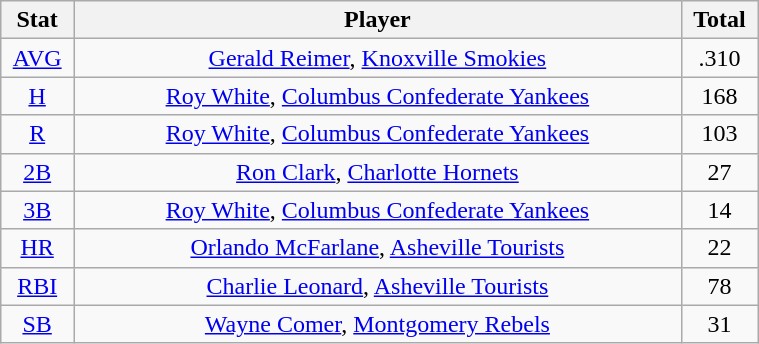<table class="wikitable" width="40%" style="text-align:center;">
<tr>
<th width="5%">Stat</th>
<th width="60%">Player</th>
<th width="5%">Total</th>
</tr>
<tr>
<td><a href='#'>AVG</a></td>
<td><a href='#'>Gerald Reimer</a>, <a href='#'>Knoxville Smokies</a></td>
<td>.310</td>
</tr>
<tr>
<td><a href='#'>H</a></td>
<td><a href='#'>Roy White</a>, <a href='#'>Columbus Confederate Yankees</a></td>
<td>168</td>
</tr>
<tr>
<td><a href='#'>R</a></td>
<td><a href='#'>Roy White</a>, <a href='#'>Columbus Confederate Yankees</a></td>
<td>103</td>
</tr>
<tr>
<td><a href='#'>2B</a></td>
<td><a href='#'>Ron Clark</a>, <a href='#'>Charlotte Hornets</a></td>
<td>27</td>
</tr>
<tr>
<td><a href='#'>3B</a></td>
<td><a href='#'>Roy White</a>, <a href='#'>Columbus Confederate Yankees</a></td>
<td>14</td>
</tr>
<tr>
<td><a href='#'>HR</a></td>
<td><a href='#'>Orlando McFarlane</a>, <a href='#'>Asheville Tourists</a></td>
<td>22</td>
</tr>
<tr>
<td><a href='#'>RBI</a></td>
<td><a href='#'>Charlie Leonard</a>, <a href='#'>Asheville Tourists</a></td>
<td>78</td>
</tr>
<tr>
<td><a href='#'>SB</a></td>
<td><a href='#'>Wayne Comer</a>, <a href='#'>Montgomery Rebels</a></td>
<td>31</td>
</tr>
</table>
